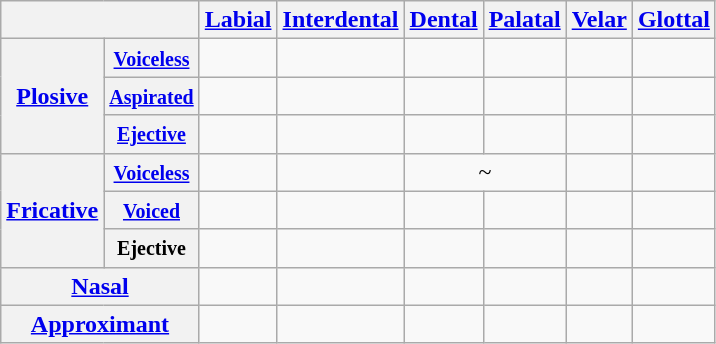<table class="wikitable" style="text-align:center">
<tr>
<th colspan=2></th>
<th><a href='#'>Labial</a></th>
<th><a href='#'>Interdental</a></th>
<th><a href='#'>Dental</a></th>
<th><a href='#'>Palatal</a></th>
<th><a href='#'>Velar</a></th>
<th><a href='#'>Glottal</a></th>
</tr>
<tr>
<th rowspan="3"><a href='#'>Plosive</a></th>
<th><small><a href='#'>Voiceless</a></small></th>
<td></td>
<td></td>
<td></td>
<td></td>
<td></td>
<td></td>
</tr>
<tr>
<th><small><a href='#'>Aspirated</a></small></th>
<td></td>
<td></td>
<td></td>
<td></td>
<td></td>
<td></td>
</tr>
<tr>
<th><small><a href='#'>Ejective</a></small></th>
<td></td>
<td></td>
<td></td>
<td></td>
<td></td>
<td></td>
</tr>
<tr>
<th rowspan=3><a href='#'>Fricative</a></th>
<th><small><a href='#'>Voiceless</a></small></th>
<td></td>
<td></td>
<td colspan=2> ~ </td>
<td></td>
<td></td>
</tr>
<tr>
<th><small><a href='#'>Voiced</a></small></th>
<td></td>
<td></td>
<td></td>
<td></td>
<td></td>
<td></td>
</tr>
<tr>
<th><small>Ejective</small></th>
<td></td>
<td></td>
<td></td>
<td></td>
<td></td>
<td></td>
</tr>
<tr>
<th colspan=2><a href='#'>Nasal</a></th>
<td></td>
<td></td>
<td></td>
<td></td>
<td></td>
<td></td>
</tr>
<tr>
<th colspan=2><a href='#'>Approximant</a></th>
<td></td>
<td></td>
<td></td>
<td></td>
<td></td>
<td></td>
</tr>
</table>
